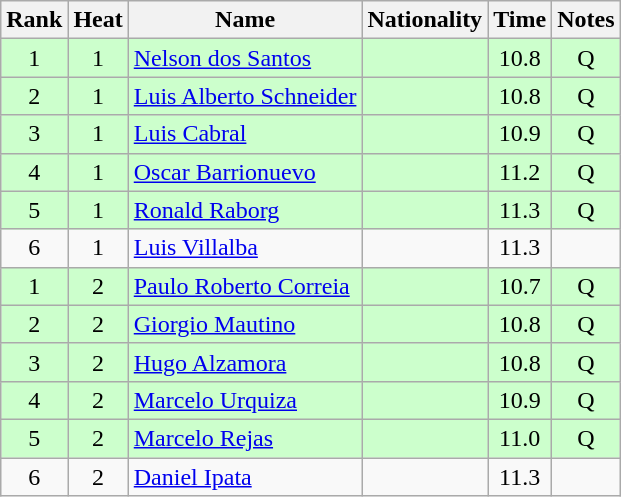<table class="wikitable sortable" style="text-align:center">
<tr>
<th>Rank</th>
<th>Heat</th>
<th>Name</th>
<th>Nationality</th>
<th>Time</th>
<th>Notes</th>
</tr>
<tr bgcolor=ccffcc>
<td>1</td>
<td>1</td>
<td align=left><a href='#'>Nelson dos Santos</a></td>
<td align=left></td>
<td>10.8</td>
<td>Q</td>
</tr>
<tr bgcolor=ccffcc>
<td>2</td>
<td>1</td>
<td align=left><a href='#'>Luis Alberto Schneider</a></td>
<td align=left></td>
<td>10.8</td>
<td>Q</td>
</tr>
<tr bgcolor=ccffcc>
<td>3</td>
<td>1</td>
<td align=left><a href='#'>Luis Cabral</a></td>
<td align=left></td>
<td>10.9</td>
<td>Q</td>
</tr>
<tr bgcolor=ccffcc>
<td>4</td>
<td>1</td>
<td align=left><a href='#'>Oscar Barrionuevo</a></td>
<td align=left></td>
<td>11.2</td>
<td>Q</td>
</tr>
<tr bgcolor=ccffcc>
<td>5</td>
<td>1</td>
<td align=left><a href='#'>Ronald Raborg</a></td>
<td align=left></td>
<td>11.3</td>
<td>Q</td>
</tr>
<tr>
<td>6</td>
<td>1</td>
<td align=left><a href='#'>Luis Villalba</a></td>
<td align=left></td>
<td>11.3</td>
<td></td>
</tr>
<tr bgcolor=ccffcc>
<td>1</td>
<td>2</td>
<td align=left><a href='#'>Paulo Roberto Correia</a></td>
<td align=left></td>
<td>10.7</td>
<td>Q</td>
</tr>
<tr bgcolor=ccffcc>
<td>2</td>
<td>2</td>
<td align=left><a href='#'>Giorgio Mautino</a></td>
<td align=left></td>
<td>10.8</td>
<td>Q</td>
</tr>
<tr bgcolor=ccffcc>
<td>3</td>
<td>2</td>
<td align=left><a href='#'>Hugo Alzamora</a></td>
<td align=left></td>
<td>10.8</td>
<td>Q</td>
</tr>
<tr bgcolor=ccffcc>
<td>4</td>
<td>2</td>
<td align=left><a href='#'>Marcelo Urquiza</a></td>
<td align=left></td>
<td>10.9</td>
<td>Q</td>
</tr>
<tr bgcolor=ccffcc>
<td>5</td>
<td>2</td>
<td align=left><a href='#'>Marcelo Rejas</a></td>
<td align=left></td>
<td>11.0</td>
<td>Q</td>
</tr>
<tr>
<td>6</td>
<td>2</td>
<td align=left><a href='#'>Daniel Ipata</a></td>
<td align=left></td>
<td>11.3</td>
<td></td>
</tr>
</table>
